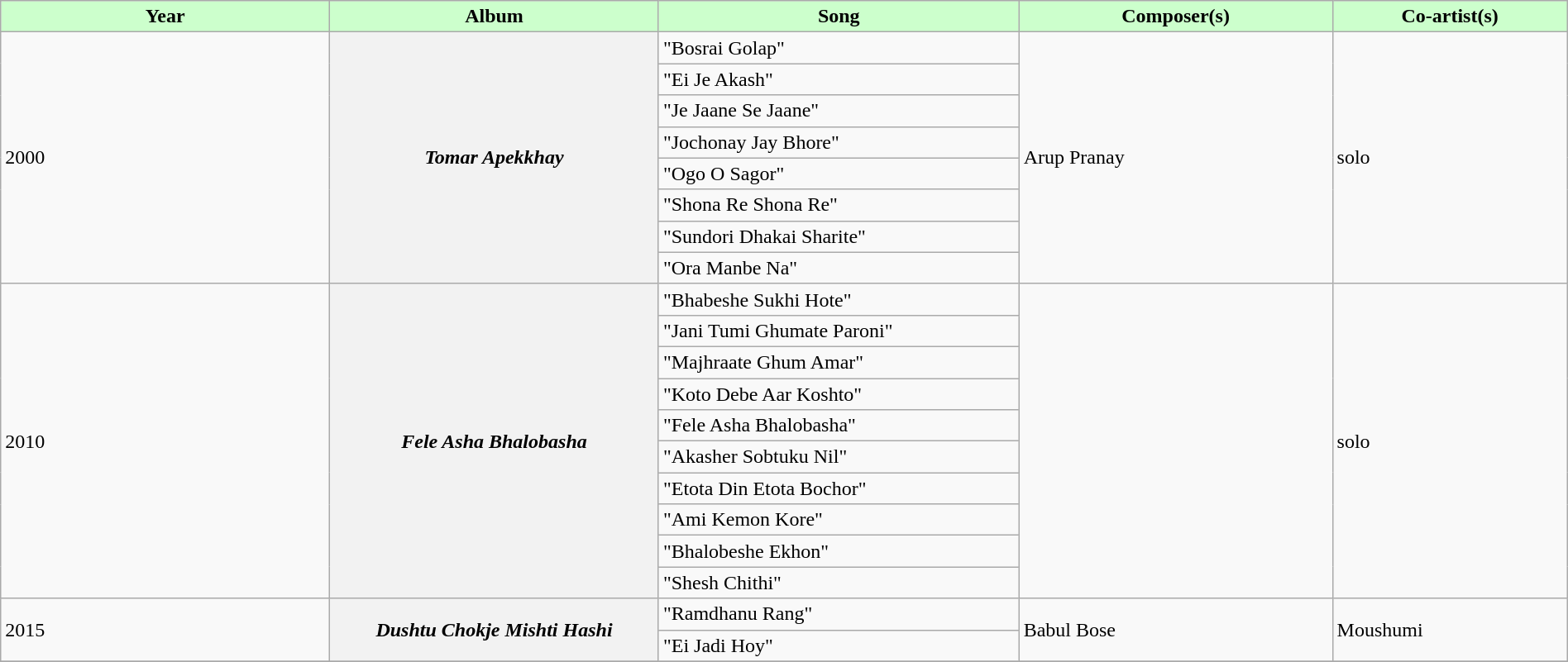<table class="wikitable plainrowheaders" width="100%" style="textcolor:#000;">
<tr style="background:#cfc; text-align:center;">
<td scope="col" width=21%><strong>Year</strong></td>
<td scope="col" width=21%><strong>Album</strong></td>
<td scope="col" width=23%><strong>Song</strong></td>
<td scope="col" width=20%><strong>Composer(s)</strong></td>
<td scope="col" width=21%><strong>Co-artist(s)</strong></td>
</tr>
<tr>
<td rowspan=8>2000</td>
<th rowspan=8><em>Tomar Apekkhay</em></th>
<td>"Bosrai Golap"</td>
<td rowspan=8>Arup Pranay</td>
<td rowspan=8>solo</td>
</tr>
<tr>
<td>"Ei Je Akash"</td>
</tr>
<tr>
<td>"Je Jaane Se Jaane"</td>
</tr>
<tr>
<td>"Jochonay Jay Bhore"</td>
</tr>
<tr>
<td>"Ogo O Sagor"</td>
</tr>
<tr>
<td>"Shona Re Shona Re"</td>
</tr>
<tr>
<td>"Sundori Dhakai Sharite"</td>
</tr>
<tr>
<td>"Ora Manbe Na"</td>
</tr>
<tr>
<td rowspan=10>2010</td>
<th rowspan=10><em>Fele Asha Bhalobasha</em></th>
<td>"Bhabeshe Sukhi Hote"</td>
<td rowspan=10></td>
<td rowspan=10>solo</td>
</tr>
<tr>
<td>"Jani Tumi Ghumate Paroni"</td>
</tr>
<tr>
<td>"Majhraate Ghum Amar"</td>
</tr>
<tr>
<td>"Koto Debe Aar Koshto"</td>
</tr>
<tr>
<td>"Fele Asha Bhalobasha"</td>
</tr>
<tr>
<td>"Akasher Sobtuku Nil"</td>
</tr>
<tr>
<td>"Etota Din Etota Bochor"</td>
</tr>
<tr>
<td>"Ami Kemon Kore"</td>
</tr>
<tr>
<td>"Bhalobeshe Ekhon"</td>
</tr>
<tr>
<td>"Shesh Chithi"</td>
</tr>
<tr>
<td rowspan=2>2015</td>
<th rowspan=2><em>Dushtu Chokje Mishti Hashi</em></th>
<td>"Ramdhanu Rang"</td>
<td rowspan=2>Babul Bose</td>
<td rowspan=2>Moushumi</td>
</tr>
<tr>
<td>"Ei Jadi Hoy"</td>
</tr>
<tr>
</tr>
</table>
